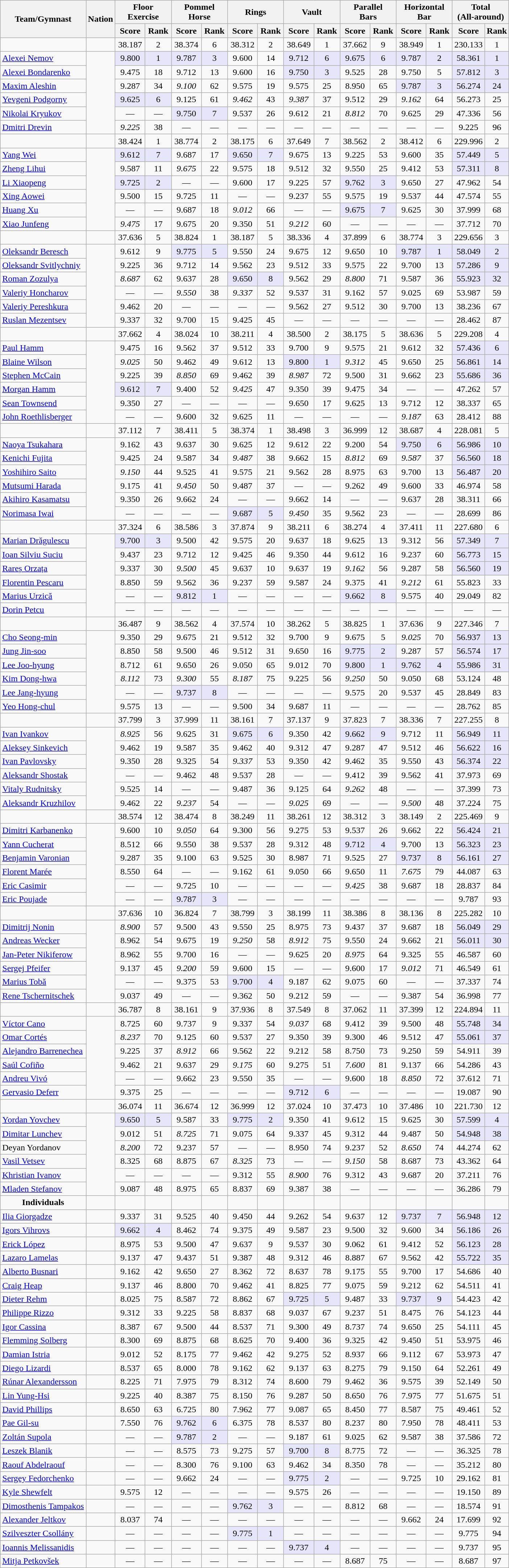<table class="wikitable sortable" style="text-align:center">
<tr>
<th rowspan=2>Team/Gymnast</th>
<th rowspan=2>Nation</th>
<th style="width:6em" colspan=2>Floor<br>Exercise</th>
<th style="width:6em" colspan=2>Pommel<br>Horse</th>
<th style="width:6em" colspan=2>Rings</th>
<th style="width:6em" colspan=2>Vault</th>
<th style="width:6em" colspan=2>Parallel<br>Bars</th>
<th style="width:6em" colspan=2>Horizontal<br>Bar</th>
<th style="width:6em" colspan=2>Total<br>(All-around)</th>
</tr>
<tr>
<th>Score</th>
<th>Rank</th>
<th>Score</th>
<th>Rank</th>
<th>Score</th>
<th>Rank</th>
<th>Score</th>
<th>Rank</th>
<th>Score</th>
<th>Rank</th>
<th>Score</th>
<th>Rank</th>
<th>Score</th>
<th>Rank</th>
</tr>
<tr>
<td align=left><strong></strong></td>
<td></td>
<td>38.187</td>
<td data-sort-value=102>2</td>
<td>38.374</td>
<td data-sort-value=106>6</td>
<td>38.312</td>
<td data-sort-value=102>2</td>
<td>38.649</td>
<td data-sort-value=101>1</td>
<td>37.662</td>
<td data-sort-value=109>9</td>
<td>38.949</td>
<td data-sort-value=101>1</td>
<td>230.133</td>
<td data-sort-value=101>1</td>
</tr>
<tr>
<td align=left><a href='#'>Alexei Nemov</a></td>
<td rowspan="6" align="left"></td>
<td bgcolor="lavender">9.800</td>
<td bgcolor="lavender">1</td>
<td bgcolor="lavender">9.787</td>
<td bgcolor="lavender">3</td>
<td>9.600</td>
<td>14</td>
<td bgcolor="lavender">9.712</td>
<td bgcolor="lavender">6</td>
<td bgcolor="lavender">9.675</td>
<td bgcolor="lavender">6</td>
<td bgcolor="lavender">9.787</td>
<td bgcolor="lavender">2</td>
<td bgcolor="lavender">58.361</td>
<td bgcolor="lavender">1</td>
</tr>
<tr>
<td align=left><a href='#'>Alexei Bondarenko</a></td>
<td>9.475</td>
<td>18</td>
<td>9.712</td>
<td>13</td>
<td>9.600</td>
<td>16</td>
<td bgcolor="lavender">9.750</td>
<td bgcolor="lavender">3</td>
<td>9.525</td>
<td>28</td>
<td>9.750</td>
<td>5</td>
<td bgcolor="lavender">57.812</td>
<td bgcolor="lavender">3</td>
</tr>
<tr>
<td align=left><a href='#'>Maxim Aleshin</a></td>
<td>9.287</td>
<td>34</td>
<td><em>9.100</em></td>
<td>62</td>
<td>9.575</td>
<td>19</td>
<td>9.575</td>
<td>25</td>
<td>8.950</td>
<td>65</td>
<td bgcolor="lavender">9.787</td>
<td bgcolor="lavender">3</td>
<td bgcolor="lavender">56.274</td>
<td bgcolor="lavender">24</td>
</tr>
<tr>
<td align=left><a href='#'>Yevgeni Podgorny</a></td>
<td bgcolor="lavender">9.625</td>
<td bgcolor="lavender">6</td>
<td>9.125</td>
<td>61</td>
<td><em>9.462</em></td>
<td>43</td>
<td><em>9.387</em></td>
<td>37</td>
<td>9.512</td>
<td>29</td>
<td><em>9.162</em></td>
<td>64</td>
<td>56.273</td>
<td>25</td>
</tr>
<tr>
<td align=left><a href='#'>Nikolai Kryukov</a></td>
<td data-sort-value=0.000>—</td>
<td data-sort-value=200>—</td>
<td bgcolor="lavender">9.750</td>
<td bgcolor="lavender">7</td>
<td>9.537</td>
<td>26</td>
<td>9.612</td>
<td>21</td>
<td><em>8.812</em></td>
<td>70</td>
<td>9.625</td>
<td>29</td>
<td>47.336</td>
<td>56</td>
</tr>
<tr>
<td align=left><a href='#'>Dmitri Drevin</a></td>
<td><em>9.225</em></td>
<td>38</td>
<td data-sort-value=0.000>—</td>
<td data-sort-value=200>—</td>
<td data-sort-value=0.000>—</td>
<td data-sort-value=200>—</td>
<td data-sort-value=0.000>—</td>
<td data-sort-value=200>—</td>
<td data-sort-value=0.000>—</td>
<td data-sort-value=200>—</td>
<td data-sort-value=0.000>—</td>
<td data-sort-value=200>—</td>
<td>9.225</td>
<td>96</td>
</tr>
<tr>
<td align=left><strong></strong></td>
<td></td>
<td>38.424</td>
<td data-sort-value=101>1</td>
<td>38.774</td>
<td data-sort-value=102>2</td>
<td>38.175</td>
<td data-sort-value=106>6</td>
<td>37.649</td>
<td data-sort-value=107>7</td>
<td>38.562</td>
<td data-sort-value=102>2</td>
<td>38.412</td>
<td data-sort-value=106>6</td>
<td>229.996</td>
<td data-sort-value=102>2</td>
</tr>
<tr>
<td align=left><a href='#'>Yang Wei</a></td>
<td rowspan="6" align="left"></td>
<td bgcolor="lavender">9.612</td>
<td bgcolor="lavender">7</td>
<td>9.687</td>
<td>17</td>
<td bgcolor="lavender">9.650</td>
<td bgcolor="lavender">7</td>
<td>9.675</td>
<td>13</td>
<td>9.225</td>
<td>53</td>
<td>9.600</td>
<td>35</td>
<td bgcolor="lavender">57.449</td>
<td bgcolor="lavender">5</td>
</tr>
<tr>
<td align=left><a href='#'>Zheng Lihui</a></td>
<td>9.587</td>
<td>11</td>
<td><em>9.675</em></td>
<td>22</td>
<td>9.575</td>
<td>18</td>
<td>9.512</td>
<td>32</td>
<td>9.550</td>
<td>25</td>
<td>9.412</td>
<td>53</td>
<td style="background:lavender">57.311</td>
<td style="background:lavender">8</td>
</tr>
<tr>
<td align=left><a href='#'>Li Xiaopeng</a></td>
<td bgcolor="lavender">9.725</td>
<td bgcolor="lavender">2</td>
<td data-sort-value=0.000>—</td>
<td data-sort-value=200>—</td>
<td>9.600</td>
<td>17</td>
<td>9.225</td>
<td>57</td>
<td bgcolor="lavender">9.762</td>
<td bgcolor="lavender">3</td>
<td>9.650</td>
<td>27</td>
<td>47.962</td>
<td>54</td>
</tr>
<tr>
<td align=left><a href='#'>Xing Aowei</a></td>
<td>9.500</td>
<td>15</td>
<td>9.725</td>
<td>11</td>
<td data-sort-value=0.000>—</td>
<td data-sort-value=200>—</td>
<td>9.237</td>
<td>55</td>
<td>9.575</td>
<td>19</td>
<td>9.537</td>
<td>44</td>
<td>47.574</td>
<td>55</td>
</tr>
<tr>
<td align=left><a href='#'>Huang Xu</a></td>
<td data-sort-value=0.000>—</td>
<td data-sort-value=200>—</td>
<td>9.687</td>
<td>18</td>
<td><em>9.012</em></td>
<td>66</td>
<td data-sort-value=0.000>—</td>
<td data-sort-value=200>—</td>
<td bgcolor="lavender">9.675</td>
<td bgcolor="lavender">7</td>
<td>9.625</td>
<td>30</td>
<td>37.999</td>
<td>68</td>
</tr>
<tr>
<td align=left><a href='#'>Xiao Junfeng</a></td>
<td><em>9.475</em></td>
<td>17</td>
<td>9.675</td>
<td>20</td>
<td>9.350</td>
<td>51</td>
<td><em>9.212</em></td>
<td>60</td>
<td data-sort-value=0.000>—</td>
<td data-sort-value=200>—</td>
<td data-sort-value=0.000>—</td>
<td data-sort-value=200>—</td>
<td>37.712</td>
<td>70</td>
</tr>
<tr>
<td align=left><strong></strong></td>
<td></td>
<td>37.636</td>
<td data-sort-value=105>5</td>
<td>38.824</td>
<td data-sort-value=101>1</td>
<td>38.187</td>
<td data-sort-value=105>5</td>
<td>38.336</td>
<td data-sort-value=104>4</td>
<td>37.899</td>
<td data-sort-value=106>6</td>
<td>38.774</td>
<td data-sort-value=103>3</td>
<td>229.656</td>
<td data-sort-value=103>3</td>
</tr>
<tr>
<td align=left><a href='#'>Oleksandr Beresch</a></td>
<td rowspan="6" align="left"></td>
<td>9.612</td>
<td>9</td>
<td bgcolor="lavender">9.775</td>
<td bgcolor="lavender">5</td>
<td>9.550</td>
<td>24</td>
<td>9.675</td>
<td>12</td>
<td>9.650</td>
<td>10</td>
<td bgcolor="lavender">9.787</td>
<td bgcolor="lavender">1</td>
<td bgcolor="lavender">58.049</td>
<td bgcolor="lavender">2</td>
</tr>
<tr>
<td align=left><a href='#'>Oleksandr Svitlychniy</a></td>
<td>9.225</td>
<td>36</td>
<td>9.712</td>
<td>14</td>
<td>9.562</td>
<td>23</td>
<td>9.512</td>
<td>33</td>
<td>9.575</td>
<td>22</td>
<td>9.700</td>
<td>13</td>
<td bgcolor="lavender">57.286</td>
<td bgcolor="lavender">9</td>
</tr>
<tr>
<td align=left><a href='#'>Roman Zozulya</a></td>
<td><em>8.687</em></td>
<td>62</td>
<td>9.637</td>
<td>28</td>
<td bgcolor="lavender">9.650</td>
<td bgcolor="lavender">8</td>
<td>9.562</td>
<td>29</td>
<td><em>8.800</em></td>
<td>71</td>
<td>9.587</td>
<td>36</td>
<td bgcolor="lavender">55.923</td>
<td bgcolor="lavender">32</td>
</tr>
<tr>
<td align=left><a href='#'>Valeriy Honcharov</a></td>
<td data-sort-value=0.000>—</td>
<td data-sort-value=200>—</td>
<td><em>9.550</em></td>
<td>38</td>
<td><em>9.337</em></td>
<td>52</td>
<td>9.537</td>
<td>31</td>
<td>9.162</td>
<td>57</td>
<td>9.025</td>
<td>69</td>
<td>53.987</td>
<td>59</td>
</tr>
<tr>
<td align=left><a href='#'>Valeriy Pereshkura</a></td>
<td>9.462</td>
<td>20</td>
<td data-sort-value=0.000>—</td>
<td data-sort-value=200>—</td>
<td data-sort-value=0.000>—</td>
<td data-sort-value=200>—</td>
<td>9.562</td>
<td>27</td>
<td>9.512</td>
<td>30</td>
<td>9.700</td>
<td>13</td>
<td>38.236</td>
<td>67</td>
</tr>
<tr>
<td align=left><a href='#'>Ruslan Mezentsev</a></td>
<td>9.337</td>
<td>32</td>
<td>9.700</td>
<td>15</td>
<td>9.425</td>
<td>45</td>
<td data-sort-value=0.000>—</td>
<td data-sort-value=200>—</td>
<td data-sort-value=0.000>—</td>
<td data-sort-value=200>—</td>
<td data-sort-value=0.000>—</td>
<td data-sort-value=200>—</td>
<td>28.462</td>
<td>87</td>
</tr>
<tr>
<td align=left><strong></strong></td>
<td></td>
<td>37.662</td>
<td data-sort-value=104>4</td>
<td>38.024</td>
<td data-sort-value=110>10</td>
<td>38.211</td>
<td data-sort-value=104>4</td>
<td>38.500</td>
<td data-sort-value=102>2</td>
<td>38.175</td>
<td data-sort-value=105>5</td>
<td>38.636</td>
<td data-sort-value=105>5</td>
<td>229.208</td>
<td data-sort-value=104>4</td>
</tr>
<tr>
<td align=left><a href='#'>Paul Hamm</a></td>
<td rowspan="6" align="left"></td>
<td>9.475</td>
<td>16</td>
<td>9.562</td>
<td>37</td>
<td>9.512</td>
<td>33</td>
<td>9.700</td>
<td>9</td>
<td>9.575</td>
<td>21</td>
<td>9.612</td>
<td>32</td>
<td bgcolor="lavender">57.436</td>
<td bgcolor="lavender">6</td>
</tr>
<tr>
<td align=left><a href='#'>Blaine Wilson</a></td>
<td><em>9.025</em></td>
<td>50</td>
<td>9.462</td>
<td>49</td>
<td>9.612</td>
<td>13</td>
<td bgcolor="lavender">9.800</td>
<td bgcolor="lavender">1</td>
<td><em>9.312</em></td>
<td>45</td>
<td>9.650</td>
<td>25</td>
<td bgcolor="lavender">56.861</td>
<td bgcolor="lavender">14</td>
</tr>
<tr>
<td align=left><a href='#'>Stephen McCain</a></td>
<td>9.225</td>
<td>39</td>
<td><em>8.850</em></td>
<td>69</td>
<td>9.462</td>
<td>39</td>
<td><em>8.987</em></td>
<td>72</td>
<td>9.500</td>
<td>31</td>
<td>9.662</td>
<td>23</td>
<td bgcolor="lavender">55.686</td>
<td bgcolor="lavender">36</td>
</tr>
<tr>
<td align=left><a href='#'>Morgan Hamm</a></td>
<td bgcolor="lavender">9.612</td>
<td bgcolor="lavender">7</td>
<td>9.400</td>
<td>52</td>
<td><em>9.425</em></td>
<td>47</td>
<td>9.350</td>
<td>39</td>
<td>9.475</td>
<td>34</td>
<td data-sort-value=0.000>—</td>
<td data-sort-value=200>—</td>
<td>47.262</td>
<td>57</td>
</tr>
<tr>
<td align=left><a href='#'>Sean Townsend</a></td>
<td>9.350</td>
<td>27</td>
<td data-sort-value=0.000>—</td>
<td data-sort-value=200>—</td>
<td data-sort-value=0.000>—</td>
<td data-sort-value=200>—</td>
<td>9.650</td>
<td>17</td>
<td>9.625</td>
<td>13</td>
<td>9.712</td>
<td>12</td>
<td>38.337</td>
<td>65</td>
</tr>
<tr>
<td align=left><a href='#'>John Roethlisberger</a></td>
<td data-sort-value=0.000>—</td>
<td data-sort-value=200>—</td>
<td>9.600</td>
<td>32</td>
<td>9.625</td>
<td>11</td>
<td data-sort-value=0.000>—</td>
<td data-sort-value=200>—</td>
<td data-sort-value=0.000>—</td>
<td data-sort-value=200>—</td>
<td><em>9.187</em></td>
<td>63</td>
<td>28.412</td>
<td>88</td>
</tr>
<tr>
<td align=left><strong></strong></td>
<td></td>
<td>37.112</td>
<td data-sort-value=107>7</td>
<td>38.411</td>
<td data-sort-value=105>5</td>
<td>38.374</td>
<td data-sort-value=101>1</td>
<td>38.498</td>
<td data-sort-value=103>3</td>
<td>36.999</td>
<td data-sort-value=112>12</td>
<td>38.687</td>
<td data-sort-value=104>4</td>
<td>228.081</td>
<td data-sort-value=105>5</td>
</tr>
<tr>
<td align=left><a href='#'>Naoya Tsukahara</a></td>
<td rowspan="6" align="left"></td>
<td>9.162</td>
<td>43</td>
<td>9.637</td>
<td>30</td>
<td>9.625</td>
<td>12</td>
<td>9.612</td>
<td>22</td>
<td>9.200</td>
<td>54</td>
<td bgcolor="lavender">9.750</td>
<td bgcolor="lavender">6</td>
<td bgcolor="lavender">56.986</td>
<td bgcolor="lavender">10</td>
</tr>
<tr>
<td align=left><a href='#'>Kenichi Fujita</a></td>
<td>9.425</td>
<td>24</td>
<td>9.587</td>
<td>34</td>
<td><em>9.487</em></td>
<td>38</td>
<td>9.662</td>
<td>15</td>
<td><em>8.812</em></td>
<td>69</td>
<td><em>9.587</em></td>
<td>37</td>
<td bgcolor="lavender">56.560</td>
<td bgcolor="lavender">18</td>
</tr>
<tr>
<td align=left><a href='#'>Yoshihiro Saito</a></td>
<td><em>9.150</em></td>
<td>44</td>
<td>9.525</td>
<td>41</td>
<td>9.575</td>
<td>21</td>
<td>9.562</td>
<td>28</td>
<td>8.975</td>
<td>63</td>
<td>9.700</td>
<td>13</td>
<td bgcolor="lavender">56.487</td>
<td bgcolor="lavender">20</td>
</tr>
<tr>
<td align=left><a href='#'>Mutsumi Harada</a></td>
<td>9.175</td>
<td>41</td>
<td><em>9.450</em></td>
<td>50</td>
<td>9.487</td>
<td>37</td>
<td data-sort-value=0.000>—</td>
<td data-sort-value=200>—</td>
<td>9.262</td>
<td>49</td>
<td>9.600</td>
<td>33</td>
<td>46.974</td>
<td>58</td>
</tr>
<tr>
<td align=left><a href='#'>Akihiro Kasamatsu</a></td>
<td>9.350</td>
<td>26</td>
<td>9.662</td>
<td>24</td>
<td data-sort-value=0.000>—</td>
<td data-sort-value=200>—</td>
<td>9.662</td>
<td>14</td>
<td data-sort-value=0.000>—</td>
<td data-sort-value=200>—</td>
<td>9.637</td>
<td>28</td>
<td>38.311</td>
<td>66</td>
</tr>
<tr>
<td align=left><a href='#'>Norimasa Iwai</a></td>
<td data-sort-value=0.000>—</td>
<td data-sort-value=200>—</td>
<td data-sort-value=0.000>—</td>
<td data-sort-value=200>—</td>
<td bgcolor="lavender">9.687</td>
<td bgcolor="lavender">5</td>
<td><em>9.450</em></td>
<td>35</td>
<td>9.562</td>
<td>23</td>
<td data-sort-value=0.000>—</td>
<td data-sort-value=200>—</td>
<td>28.699</td>
<td>86</td>
</tr>
<tr>
<td align=left><strong></strong></td>
<td></td>
<td>37.324</td>
<td data-sort-value=106>6</td>
<td>38.586</td>
<td data-sort-value=103>3</td>
<td>37.874</td>
<td data-sort-value=109>9</td>
<td>38.211</td>
<td data-sort-value=106>6</td>
<td>38.274</td>
<td data-sort-value=104>4</td>
<td>37.411</td>
<td data-sort-value=111>11</td>
<td>227.680</td>
<td data-sort-value=106>6</td>
</tr>
<tr>
<td align=left><a href='#'>Marian Drăgulescu</a></td>
<td rowspan="6" align="left"></td>
<td bgcolor="lavender">9.700</td>
<td bgcolor="lavender">3</td>
<td>9.500</td>
<td>42</td>
<td>9.575</td>
<td>20</td>
<td>9.637</td>
<td>18</td>
<td>9.625</td>
<td>13</td>
<td>9.312</td>
<td>56</td>
<td bgcolor="lavender">57.349</td>
<td bgcolor="lavender">7</td>
</tr>
<tr>
<td align=left><a href='#'>Ioan Silviu Suciu</a></td>
<td>9.437</td>
<td>23</td>
<td>9.712</td>
<td>12</td>
<td>9.425</td>
<td>46</td>
<td>9.350</td>
<td>44</td>
<td>9.612</td>
<td>16</td>
<td>9.237</td>
<td>60</td>
<td bgcolor="lavender">56.773</td>
<td bgcolor="lavender">15</td>
</tr>
<tr>
<td align=left><a href='#'>Rareș Orzața</a></td>
<td>9.337</td>
<td>30</td>
<td><em>9.500</em></td>
<td>45</td>
<td>9.637</td>
<td>10</td>
<td>9.637</td>
<td>19</td>
<td><em>9.162</em></td>
<td>56</td>
<td>9.287</td>
<td>58</td>
<td bgcolor="lavender">56.560</td>
<td bgcolor="lavender">19</td>
</tr>
<tr>
<td align=left><a href='#'>Florentin Pescaru</a></td>
<td>8.850</td>
<td>59</td>
<td>9.562</td>
<td>36</td>
<td>9.237</td>
<td>59</td>
<td>9.587</td>
<td>24</td>
<td>9.375</td>
<td>41</td>
<td><em>9.212</em></td>
<td>61</td>
<td>55.823</td>
<td>33</td>
</tr>
<tr>
<td align=left><a href='#'>Marius Urzică</a></td>
<td data-sort-value=0.000>—</td>
<td data-sort-value=200>—</td>
<td bgcolor="lavender">9.812</td>
<td bgcolor="lavender">1</td>
<td data-sort-value=0.000>—</td>
<td data-sort-value=200>—</td>
<td data-sort-value=0.000>—</td>
<td data-sort-value=200>—</td>
<td bgcolor="lavender">9.662</td>
<td bgcolor="lavender">8</td>
<td>9.575</td>
<td>40</td>
<td>29.049</td>
<td>82</td>
</tr>
<tr>
<td align=left><a href='#'>Dorin Petcu</a></td>
<td data-sort-value=0.000>—</td>
<td data-sort-value=200>—</td>
<td data-sort-value=0.000>—</td>
<td data-sort-value=200>—</td>
<td data-sort-value=0.000>—</td>
<td data-sort-value=200>—</td>
<td data-sort-value=0.000>—</td>
<td data-sort-value=200>—</td>
<td data-sort-value=0.000>—</td>
<td data-sort-value=200>—</td>
<td data-sort-value=0.000>—</td>
<td data-sort-value=200>—</td>
<td data-sort-value=0.000>—</td>
<td data-sort-value=200>—</td>
</tr>
<tr>
<td align=left><strong></strong></td>
<td></td>
<td>36.487</td>
<td data-sort-value=109>9</td>
<td>38.562</td>
<td data-sort-value=104>4</td>
<td>37.574</td>
<td data-sort-value=110>10</td>
<td>38.262</td>
<td data-sort-value=105>5</td>
<td>38.825</td>
<td data-sort-value=101>1</td>
<td>37.636</td>
<td data-sort-value=109>9</td>
<td>227.346</td>
<td data-sort-value=107>7</td>
</tr>
<tr>
<td align=left><a href='#'>Cho Seong-min</a></td>
<td rowspan="6" align="left"></td>
<td>9.350</td>
<td>29</td>
<td>9.675</td>
<td>21</td>
<td>9.512</td>
<td>32</td>
<td>9.700</td>
<td>9</td>
<td>9.675</td>
<td>5</td>
<td><em>9.025</em></td>
<td>70</td>
<td bgcolor="lavender">56.937</td>
<td bgcolor="lavender">13</td>
</tr>
<tr>
<td align=left><a href='#'>Jung Jin-soo</a></td>
<td>8.850</td>
<td>58</td>
<td>9.500</td>
<td>46</td>
<td>9.512</td>
<td>31</td>
<td>9.650</td>
<td>16</td>
<td bgcolor="lavender">9.775</td>
<td bgcolor="lavender">2</td>
<td>9.287</td>
<td>57</td>
<td bgcolor="lavender">56.574</td>
<td bgcolor="lavender">17</td>
</tr>
<tr>
<td align=left><a href='#'>Lee Joo-hyung</a></td>
<td>8.712</td>
<td>61</td>
<td>9.650</td>
<td>26</td>
<td>9.050</td>
<td>65</td>
<td>9.012</td>
<td>70</td>
<td bgcolor="lavender">9.800</td>
<td bgcolor="lavender">1</td>
<td bgcolor="lavender">9.762</td>
<td bgcolor="lavender">4</td>
<td bgcolor="lavender">55.986</td>
<td bgcolor="lavender">31</td>
</tr>
<tr>
<td align=left><a href='#'>Kim Dong-hwa</a></td>
<td><em>8.112</em></td>
<td>73</td>
<td><em>9.300</em></td>
<td>55</td>
<td><em>8.187</em></td>
<td>75</td>
<td>9.225</td>
<td>56</td>
<td><em>9.250</em></td>
<td>50</td>
<td>9.050</td>
<td>68</td>
<td>53.124</td>
<td>48</td>
</tr>
<tr>
<td align=left><a href='#'>Lee Jang-hyung</a></td>
<td data-sort-value=0.000>—</td>
<td data-sort-value=200>—</td>
<td bgcolor="lavender">9.737</td>
<td bgcolor="lavender">8</td>
<td data-sort-value=0.000>—</td>
<td data-sort-value=200>—</td>
<td data-sort-value=0.000>—</td>
<td data-sort-value=200>—</td>
<td>9.575</td>
<td>20</td>
<td>9.537</td>
<td>45</td>
<td>28.849</td>
<td>83</td>
</tr>
<tr>
<td align=left><a href='#'>Yeo Hong-chul</a></td>
<td>9.575</td>
<td>13</td>
<td data-sort-value=0.000>—</td>
<td data-sort-value=200>—</td>
<td>9.500</td>
<td>34</td>
<td>9.687</td>
<td>11</td>
<td data-sort-value=0.000>—</td>
<td data-sort-value=200>—</td>
<td data-sort-value=0.000>—</td>
<td data-sort-value=200>—</td>
<td>28.762</td>
<td>85</td>
</tr>
<tr>
<td align=left><strong></strong></td>
<td></td>
<td>37.799</td>
<td data-sort-value=103>3</td>
<td>37.999</td>
<td data-sort-value=111>11</td>
<td>38.161</td>
<td data-sort-value=107>7</td>
<td>37.137</td>
<td data-sort-value=109>9</td>
<td>37.823</td>
<td data-sort-value=107>7</td>
<td>38.336</td>
<td data-sort-value=107>7</td>
<td>227.255</td>
<td data-sort-value=108>8</td>
</tr>
<tr>
<td align=left><a href='#'>Ivan Ivankov</a></td>
<td rowspan="6" align="left"></td>
<td><em>8.925</em></td>
<td>56</td>
<td>9.625</td>
<td>31</td>
<td bgcolor="lavender">9.675</td>
<td bgcolor="lavender">6</td>
<td>9.350</td>
<td>42</td>
<td bgcolor="lavender">9.662</td>
<td bgcolor="lavender">9</td>
<td>9.712</td>
<td>11</td>
<td bgcolor="lavender">56.949</td>
<td bgcolor="lavender">11</td>
</tr>
<tr>
<td align=left><a href='#'>Aleksey Sinkevich</a></td>
<td>9.462</td>
<td>19</td>
<td>9.587</td>
<td>35</td>
<td>9.462</td>
<td>40</td>
<td>9.312</td>
<td>47</td>
<td>9.287</td>
<td>47</td>
<td>9.512</td>
<td>46</td>
<td bgcolor="lavender">56.622</td>
<td bgcolor="lavender">16</td>
</tr>
<tr>
<td align=left><a href='#'>Ivan Pavlovsky</a></td>
<td>9.350</td>
<td>28</td>
<td>9.325</td>
<td>54</td>
<td><em>9.337</em></td>
<td>53</td>
<td>9.350</td>
<td>42</td>
<td>9.462</td>
<td>35</td>
<td>9.550</td>
<td>43</td>
<td bgcolor="lavender">56.374</td>
<td bgcolor="lavender">22</td>
</tr>
<tr>
<td align=left><a href='#'>Aleksandr Shostak</a></td>
<td data-sort-value=0.000>—</td>
<td data-sort-value=200>—</td>
<td>9.462</td>
<td>48</td>
<td>9.537</td>
<td>28</td>
<td data-sort-value=0.000>—</td>
<td data-sort-value=200>—</td>
<td>9.412</td>
<td>39</td>
<td>9.562</td>
<td>41</td>
<td>37.973</td>
<td>69</td>
</tr>
<tr>
<td align=left><a href='#'>Vitaly Rudnitsky</a></td>
<td>9.525</td>
<td>14</td>
<td data-sort-value=0.000>—</td>
<td data-sort-value=200>—</td>
<td>9.487</td>
<td>36</td>
<td>9.125</td>
<td>64</td>
<td><em>9.262</em></td>
<td>48</td>
<td data-sort-value=0.000>—</td>
<td data-sort-value=200>—</td>
<td>37.399</td>
<td>73</td>
</tr>
<tr>
<td align=left><a href='#'>Aleksandr Kruzhilov</a></td>
<td>9.462</td>
<td>22</td>
<td><em>9.237</em></td>
<td>54</td>
<td data-sort-value=0.000>—</td>
<td data-sort-value=200>—</td>
<td><em>9.025</em></td>
<td>69</td>
<td data-sort-value=0.000>—</td>
<td data-sort-value=200>—</td>
<td><em>9.500</em></td>
<td>48</td>
<td>37.224</td>
<td>75</td>
</tr>
<tr>
<td align=left><strong></strong></td>
<td></td>
<td>38.574</td>
<td data-sort-value=112>12</td>
<td>38.474</td>
<td data-sort-value=108>8</td>
<td>38.249</td>
<td data-sort-value=111>11</td>
<td>38.261</td>
<td data-sort-value=112>12</td>
<td>38.312</td>
<td data-sort-value=103>3</td>
<td>38.149</td>
<td data-sort-value=102>2</td>
<td>225.469</td>
<td data-sort-value=109>9</td>
</tr>
<tr>
<td align=left><a href='#'>Dimitri Karbanenko</a></td>
<td rowspan="6" align="left"></td>
<td>9.600</td>
<td>10</td>
<td><em>9.050</em></td>
<td>64</td>
<td>9.300</td>
<td>56</td>
<td>9.275</td>
<td>53</td>
<td>9.537</td>
<td>26</td>
<td>9.662</td>
<td>22</td>
<td bgcolor="lavender">56.424</td>
<td bgcolor="lavender">21</td>
</tr>
<tr>
<td align=left><a href='#'>Yann Cucherat</a></td>
<td>8.512</td>
<td>66</td>
<td>9.550</td>
<td>38</td>
<td>9.537</td>
<td>28</td>
<td>9.312</td>
<td>48</td>
<td bgcolor="lavender">9.712</td>
<td bgcolor="lavender">4</td>
<td>9.700</td>
<td>13</td>
<td bgcolor="lavender">56.323</td>
<td bgcolor="lavender">23</td>
</tr>
<tr>
<td align=left><a href='#'>Benjamin Varonian</a></td>
<td>9.287</td>
<td>35</td>
<td>9.100</td>
<td>63</td>
<td>9.525</td>
<td>30</td>
<td>8.987</td>
<td>71</td>
<td>9.525</td>
<td>27</td>
<td bgcolor="lavender">9.737</td>
<td bgcolor="lavender">8</td>
<td bgcolor="lavender">56.161</td>
<td bgcolor="lavender">27</td>
</tr>
<tr>
<td align=left><a href='#'>Florent Marée</a></td>
<td>8.550</td>
<td>64</td>
<td data-sort-value=0.000>—</td>
<td data-sort-value=200>—</td>
<td>9.162</td>
<td>61</td>
<td>9.050</td>
<td>66</td>
<td>9.650</td>
<td>11</td>
<td><em>7.675</em></td>
<td>79</td>
<td>44.087</td>
<td>63</td>
</tr>
<tr>
<td align=left><a href='#'>Eric Casimir</a></td>
<td data-sort-value=0.000>—</td>
<td data-sort-value=200>—</td>
<td>9.725</td>
<td>10</td>
<td data-sort-value=0.000>—</td>
<td data-sort-value=200>—</td>
<td data-sort-value=0.000>—</td>
<td data-sort-value=200>—</td>
<td><em>9.425</em></td>
<td>38</td>
<td>9.687</td>
<td>18</td>
<td>28.837</td>
<td>84</td>
</tr>
<tr>
<td align=left><a href='#'>Eric Poujade</a></td>
<td data-sort-value=0.000>—</td>
<td data-sort-value=200>—</td>
<td bgcolor="lavender">9.787</td>
<td bgcolor="lavender">3</td>
<td data-sort-value=0.000>—</td>
<td data-sort-value=200>—</td>
<td data-sort-value=0.000>—</td>
<td data-sort-value=200>—</td>
<td data-sort-value=0.000>—</td>
<td data-sort-value=200>—</td>
<td data-sort-value=0.000>—</td>
<td data-sort-value=200>—</td>
<td>9.787</td>
<td>93</td>
</tr>
<tr>
<td align=left><strong></strong></td>
<td></td>
<td>37.636</td>
<td data-sort-value=110>10</td>
<td>36.824</td>
<td data-sort-value=107>7</td>
<td>38.799</td>
<td data-sort-value=103>3</td>
<td>38.199</td>
<td data-sort-value=111>11</td>
<td>38.386</td>
<td data-sort-value=108>8</td>
<td>38.136</td>
<td data-sort-value=108>8</td>
<td>225.282</td>
<td data-sort-value=110>10</td>
</tr>
<tr>
<td align=left><a href='#'>Dimitrij Nonin</a></td>
<td rowspan="6" align="left"></td>
<td><em>8.900</em></td>
<td>57</td>
<td>9.500</td>
<td>43</td>
<td>9.550</td>
<td>25</td>
<td>8.975</td>
<td>73</td>
<td>9.437</td>
<td>37</td>
<td>9.687</td>
<td>18</td>
<td bgcolor="lavender">56.049</td>
<td bgcolor="lavender">29</td>
</tr>
<tr>
<td align=left><a href='#'>Andreas Wecker</a></td>
<td>8.962</td>
<td>54</td>
<td>9.675</td>
<td>19</td>
<td><em>9.250</em></td>
<td>58</td>
<td><em>8.912</em></td>
<td>75</td>
<td>9.550</td>
<td>24</td>
<td>9.662</td>
<td>21</td>
<td bgcolor="lavender">56.011</td>
<td bgcolor="lavender">30</td>
</tr>
<tr>
<td align=left><a href='#'>Jan-Peter Nikiferow</a></td>
<td>8.962</td>
<td>55</td>
<td>9.700</td>
<td>16</td>
<td data-sort-value=0.000>—</td>
<td data-sort-value=200>—</td>
<td>9.625</td>
<td>20</td>
<td><em>8.975</em></td>
<td>64</td>
<td>9.325</td>
<td>55</td>
<td>46.587</td>
<td>60</td>
</tr>
<tr>
<td align=left><a href='#'>Sergej Pfeifer</a></td>
<td>9.137</td>
<td>45</td>
<td><em>9.200</em></td>
<td>59</td>
<td>9.600</td>
<td>15</td>
<td data-sort-value=0.000>—</td>
<td data-sort-value=200>—</td>
<td>9.600</td>
<td>17</td>
<td><em>9.012</em></td>
<td>71</td>
<td>46.549</td>
<td>61</td>
</tr>
<tr>
<td align=left><a href='#'>Marius Tobă</a></td>
<td data-sort-value=0.000>—</td>
<td data-sort-value=200>—</td>
<td>9.375</td>
<td>53</td>
<td bgcolor="lavender">9.700</td>
<td bgcolor="lavender">4</td>
<td>9.187</td>
<td>62</td>
<td>9.075</td>
<td>60</td>
<td data-sort-value=0.000>—</td>
<td data-sort-value=200>—</td>
<td>37.337</td>
<td>74</td>
</tr>
<tr>
<td align=left><a href='#'>Rene Tschernitschek</a></td>
<td>9.037</td>
<td>49</td>
<td data-sort-value=0.000>—</td>
<td data-sort-value=200>—</td>
<td>9.362</td>
<td>50</td>
<td>9.212</td>
<td>59</td>
<td data-sort-value=0.000>—</td>
<td data-sort-value=200>—</td>
<td>9.387</td>
<td>54</td>
<td>36.998</td>
<td>77</td>
</tr>
<tr>
<td align=left><strong></strong></td>
<td></td>
<td>36.787</td>
<td data-sort-value=108>8</td>
<td>38.161</td>
<td data-sort-value=109>9</td>
<td>37.936</td>
<td data-sort-value=108>8</td>
<td>37.549</td>
<td data-sort-value=108>8</td>
<td>37.062</td>
<td data-sort-value=111>11</td>
<td>37.399</td>
<td data-sort-value=112>12</td>
<td>224.894</td>
<td data-sort-value=111>11</td>
</tr>
<tr>
<td align=left><a href='#'>Víctor Cano</a></td>
<td rowspan="6" align="left"></td>
<td>8.725</td>
<td>60</td>
<td>9.737</td>
<td>9</td>
<td>9.337</td>
<td>54</td>
<td><em>9.037</em></td>
<td>68</td>
<td>9.412</td>
<td>39</td>
<td>9.500</td>
<td>48</td>
<td bgcolor="lavender">55.748</td>
<td bgcolor="lavender">34</td>
</tr>
<tr>
<td align=left><a href='#'>Omar Cortés</a></td>
<td><em>8.237</em></td>
<td>70</td>
<td>9.125</td>
<td>60</td>
<td>9.537</td>
<td>27</td>
<td>9.350</td>
<td>39</td>
<td>9.300</td>
<td>46</td>
<td>9.512</td>
<td>47</td>
<td bgcolor="lavender">55.061</td>
<td bgcolor="lavender">37</td>
</tr>
<tr>
<td align=left><a href='#'>Alejandro Barrenechea</a></td>
<td>9.225</td>
<td>37</td>
<td><em>8.912</em></td>
<td>66</td>
<td>9.562</td>
<td>22</td>
<td>9.212</td>
<td>58</td>
<td>8.750</td>
<td>73</td>
<td>9.250</td>
<td>59</td>
<td>54.911</td>
<td>39</td>
</tr>
<tr>
<td align=left><a href='#'>Saúl Cofiño</a></td>
<td>9.462</td>
<td>21</td>
<td>9.637</td>
<td>29</td>
<td><em>9.175</em></td>
<td>60</td>
<td>9.275</td>
<td>51</td>
<td><em>7.600</em></td>
<td>81</td>
<td>9.137</td>
<td>66</td>
<td>54.286</td>
<td>43</td>
</tr>
<tr>
<td align=left><a href='#'>Andreu Vivó</a></td>
<td data-sort-value=0.000>—</td>
<td data-sort-value=200>—</td>
<td>9.662</td>
<td>23</td>
<td>9.550</td>
<td>35</td>
<td data-sort-value=0.000>—</td>
<td data-sort-value=200>—</td>
<td>9.600</td>
<td>18</td>
<td><em>8.850</em></td>
<td>72</td>
<td>37.612</td>
<td>71</td>
</tr>
<tr>
<td align=left><a href='#'>Gervasio Deferr</a></td>
<td>9.375</td>
<td>25</td>
<td data-sort-value=0.000>—</td>
<td data-sort-value=200>—</td>
<td data-sort-value=0.000>—</td>
<td data-sort-value=200>—</td>
<td bgcolor="lavender">9.712</td>
<td bgcolor="lavender">6</td>
<td data-sort-value=0.000>—</td>
<td data-sort-value=200>—</td>
<td data-sort-value=0.000>—</td>
<td data-sort-value=200>—</td>
<td>19.087</td>
<td>90</td>
</tr>
<tr>
<td align=left><strong></strong></td>
<td></td>
<td>36.074</td>
<td data-sort-value=111>11</td>
<td>36.674</td>
<td data-sort-value=112>12</td>
<td>36.999</td>
<td data-sort-value=112>12</td>
<td>37.024</td>
<td data-sort-value=110>10</td>
<td>37.473</td>
<td data-sort-value=110>10</td>
<td>37.486</td>
<td data-sort-value=110>10</td>
<td>221.730</td>
<td data-sort-value=112>12</td>
</tr>
<tr>
<td align=left><a href='#'>Yordan Yovchev</a></td>
<td rowspan="6" align="left"></td>
<td bgcolor="lavender">9.650</td>
<td bgcolor="lavender">5</td>
<td>9.587</td>
<td>33</td>
<td bgcolor="lavender">9.775</td>
<td bgcolor="lavender">2</td>
<td>9.350</td>
<td>41</td>
<td>9.612</td>
<td>15</td>
<td>9.625</td>
<td>30</td>
<td bgcolor="lavender">57.599</td>
<td bgcolor="lavender">4</td>
</tr>
<tr>
<td align=left><a href='#'>Dimitar Lunchev</a></td>
<td>9.012</td>
<td>51</td>
<td><em>8.725</em></td>
<td>71</td>
<td>9.075</td>
<td>64</td>
<td>9.337</td>
<td>45</td>
<td>9.312</td>
<td>44</td>
<td>9.487</td>
<td>50</td>
<td bgcolor="lavender">54.948</td>
<td bgcolor="lavender">38</td>
</tr>
<tr>
<td align=left>Deyan Yordanov</td>
<td><em>8.200</em></td>
<td>72</td>
<td>9.237</td>
<td>57</td>
<td data-sort-value=0.000>—</td>
<td data-sort-value=200>—</td>
<td>8.950</td>
<td>74</td>
<td>9.237</td>
<td>52</td>
<td><em>8.650</em></td>
<td>74</td>
<td>44.274</td>
<td>62</td>
</tr>
<tr>
<td align=left><a href='#'>Vasil Vetsev</a></td>
<td>8.325</td>
<td>68</td>
<td>8.875</td>
<td>67</td>
<td><em>8.325</em></td>
<td>73</td>
<td data-sort-value=0.000>—</td>
<td data-sort-value=200>—</td>
<td><em>9.150</em></td>
<td>58</td>
<td>8.687</td>
<td>73</td>
<td>43.362</td>
<td>64</td>
</tr>
<tr>
<td align=left><a href='#'>Khristian Ivanov</a></td>
<td data-sort-value=0.000>—</td>
<td data-sort-value=200>—</td>
<td data-sort-value=0.000>—</td>
<td data-sort-value=200>—</td>
<td>9.312</td>
<td>55</td>
<td><em>8.900</em></td>
<td>76</td>
<td>9.312</td>
<td>43</td>
<td>9.687</td>
<td>20</td>
<td>37.211</td>
<td>76</td>
</tr>
<tr>
<td align=left><a href='#'>Mladen Stefanov</a></td>
<td>9.087</td>
<td>48</td>
<td>8.975</td>
<td>65</td>
<td>8.837</td>
<td>69</td>
<td>9.387</td>
<td>38</td>
<td data-sort-value=0.000>—</td>
<td data-sort-value=200>—</td>
<td data-sort-value=0.000>—</td>
<td data-sort-value=200>—</td>
<td>36.286</td>
<td>79</td>
</tr>
<tr>
<td><strong>Individuals</strong></td>
<td></td>
<td></td>
<td></td>
<td></td>
<td></td>
<td></td>
<td></td>
<td></td>
<td></td>
<td></td>
<td></td>
<td></td>
<td></td>
<td></td>
<td></td>
</tr>
<tr>
<td align=left><a href='#'>Ilia Giorgadze</a></td>
<td align=left></td>
<td>9.337</td>
<td>31</td>
<td>9.525</td>
<td>40</td>
<td>9.450</td>
<td>44</td>
<td>9.262</td>
<td>54</td>
<td>9.637</td>
<td>12</td>
<td bgcolor="lavender">9.737</td>
<td bgcolor="lavender">7</td>
<td bgcolor="lavender">56.948</td>
<td bgcolor="lavender">12</td>
</tr>
<tr>
<td align=left><a href='#'>Igors Vihrovs</a></td>
<td align=left></td>
<td bgcolor="lavender">9.662</td>
<td bgcolor="lavender">4</td>
<td>8.462</td>
<td>74</td>
<td>9.375</td>
<td>49</td>
<td>9.587</td>
<td>23</td>
<td>9.500</td>
<td>32</td>
<td>9.600</td>
<td>34</td>
<td bgcolor="lavender">56.186</td>
<td bgcolor="lavender">26</td>
</tr>
<tr>
<td align=left><a href='#'>Erick López</a></td>
<td align="left"></td>
<td>8.975</td>
<td>53</td>
<td>9.500</td>
<td>47</td>
<td>9.637</td>
<td>9</td>
<td>9.537</td>
<td>30</td>
<td>9.062</td>
<td>61</td>
<td>9.412</td>
<td>52</td>
<td bgcolor="lavender">56.123</td>
<td bgcolor="lavender">28</td>
</tr>
<tr>
<td align=left><a href='#'>Lazaro Lamelas</a></td>
<td align=left></td>
<td>9.137</td>
<td>47</td>
<td>9.437</td>
<td>51</td>
<td>9.387</td>
<td>48</td>
<td>9.312</td>
<td>46</td>
<td>8.887</td>
<td>67</td>
<td>9.562</td>
<td>42</td>
<td bgcolor="lavender">55.722</td>
<td bgcolor="lavender">35</td>
</tr>
<tr>
<td align=left><a href='#'>Alberto Busnari</a></td>
<td align=left></td>
<td>9.162</td>
<td>42</td>
<td>9.650</td>
<td>27</td>
<td>8.362</td>
<td>72</td>
<td>8.637</td>
<td>78</td>
<td>9.175</td>
<td>55</td>
<td>9.700</td>
<td>17</td>
<td>54.686</td>
<td>40</td>
</tr>
<tr>
<td align=left><a href='#'>Craig Heap</a></td>
<td align=left></td>
<td>9.137</td>
<td>46</td>
<td>8.800</td>
<td>70</td>
<td>9.462</td>
<td>41</td>
<td>8.825</td>
<td>77</td>
<td>9.075</td>
<td>59</td>
<td>9.212</td>
<td>62</td>
<td>54.511</td>
<td>41</td>
</tr>
<tr>
<td align=left><a href='#'>Dieter Rehm</a></td>
<td align=left></td>
<td>8.025</td>
<td>75</td>
<td>8.587</td>
<td>72</td>
<td>8.862</td>
<td>67</td>
<td bgcolor="lavender">9.725</td>
<td bgcolor="lavender">5</td>
<td>9.487</td>
<td>33</td>
<td bgcolor="lavender">9.737</td>
<td bgcolor="lavender">9</td>
<td>54.423</td>
<td>42</td>
</tr>
<tr>
<td align=left><a href='#'>Philippe Rizzo</a></td>
<td align=left></td>
<td>9.312</td>
<td>33</td>
<td>9.225</td>
<td>58</td>
<td>8.837</td>
<td>68</td>
<td>9.037</td>
<td>67</td>
<td>9.237</td>
<td>51</td>
<td>8.475</td>
<td>76</td>
<td>54.123</td>
<td>44</td>
</tr>
<tr>
<td align=left><a href='#'>Igor Cassina</a></td>
<td align=left></td>
<td>8.387</td>
<td>67</td>
<td>9.500</td>
<td>44</td>
<td>8.537</td>
<td>71</td>
<td>9.300</td>
<td>49</td>
<td>8.737</td>
<td>74</td>
<td>9.650</td>
<td>25</td>
<td>54.111</td>
<td>45</td>
</tr>
<tr>
<td align=left><a href='#'>Flemming Solberg</a></td>
<td align=left></td>
<td>8.300</td>
<td>69</td>
<td>8.875</td>
<td>68</td>
<td>8.625</td>
<td>70</td>
<td>9.400</td>
<td>36</td>
<td>9.325</td>
<td>42</td>
<td>9.450</td>
<td>51</td>
<td>53.975</td>
<td>46</td>
</tr>
<tr>
<td align=left><a href='#'>Damian Istria</a></td>
<td align=left></td>
<td>9.012</td>
<td>52</td>
<td>8.175</td>
<td>77</td>
<td>9.462</td>
<td>42</td>
<td>9.275</td>
<td>52</td>
<td>8.937</td>
<td>66</td>
<td>9.112</td>
<td>67</td>
<td>53.973</td>
<td>47</td>
</tr>
<tr>
<td align=left><a href='#'>Diego Lizardi</a></td>
<td align=left></td>
<td>8.537</td>
<td>65</td>
<td>8.000</td>
<td>78</td>
<td>9.162</td>
<td>62</td>
<td>9.137</td>
<td>63</td>
<td>8.275</td>
<td>79</td>
<td>9.150</td>
<td>64</td>
<td>52.261</td>
<td>49</td>
</tr>
<tr>
<td align=left><a href='#'>Rúnar Alexandersson</a></td>
<td align="left"></td>
<td>8.225</td>
<td>71</td>
<td>7.975</td>
<td>79</td>
<td>8.312</td>
<td>74</td>
<td>8.600</td>
<td>79</td>
<td>9.462</td>
<td>36</td>
<td>9.575</td>
<td>39</td>
<td>52.149</td>
<td>50</td>
</tr>
<tr>
<td align=left><a href='#'>Lin Yung-Hsi</a></td>
<td align=left></td>
<td>9.225</td>
<td>40</td>
<td>8.387</td>
<td>75</td>
<td>8.150</td>
<td>76</td>
<td>9.287</td>
<td>50</td>
<td>8.650</td>
<td>76</td>
<td>7.975</td>
<td>77</td>
<td>51.675</td>
<td>51</td>
</tr>
<tr>
<td align=left><a href='#'>David Phillips</a></td>
<td align=left></td>
<td>8.650</td>
<td>63</td>
<td>6.725</td>
<td>80</td>
<td>7.962</td>
<td>77</td>
<td>9.087</td>
<td>65</td>
<td>8.450</td>
<td>77</td>
<td>8.587</td>
<td>75</td>
<td>49.461</td>
<td>52</td>
</tr>
<tr>
<td align=left><a href='#'>Pae Gil-su</a></td>
<td align="left"></td>
<td>7.550</td>
<td>76</td>
<td bgcolor="lavender">9.762</td>
<td bgcolor="lavender">6</td>
<td>6.375</td>
<td>78</td>
<td>8.537</td>
<td>80</td>
<td>8.237</td>
<td>80</td>
<td>7.950</td>
<td>78</td>
<td>48.411</td>
<td>53</td>
</tr>
<tr>
<td align=left><a href='#'>Zoltán Supola</a></td>
<td align=left></td>
<td data-sort-value=0.000>—</td>
<td data-sort-value=200>—</td>
<td bgcolor="lavender">9.787</td>
<td bgcolor="lavender">2</td>
<td data-sort-value=0.000>—</td>
<td data-sort-value=200>—</td>
<td>9.187</td>
<td>61</td>
<td>9.025</td>
<td>62</td>
<td>9.587</td>
<td>38</td>
<td>37.586</td>
<td>72</td>
</tr>
<tr>
<td align=left><a href='#'>Leszek Blanik</a></td>
<td align=left></td>
<td data-sort-value=0.000>—</td>
<td data-sort-value=200>—</td>
<td>8.575</td>
<td>73</td>
<td>9.275</td>
<td>57</td>
<td bgcolor="lavender">9.700</td>
<td bgcolor="lavender">8</td>
<td>8.775</td>
<td>72</td>
<td data-sort-value=0.000>—</td>
<td data-sort-value=200>—</td>
<td>36.325</td>
<td>78</td>
</tr>
<tr>
<td align=left><a href='#'>Raouf Abdelraouf</a></td>
<td align=left></td>
<td data-sort-value=0.000>—</td>
<td data-sort-value=200>—</td>
<td>8.300</td>
<td>76</td>
<td>9.100</td>
<td>63</td>
<td>9.462</td>
<td>34</td>
<td>8.350</td>
<td>78</td>
<td data-sort-value=0.000>—</td>
<td data-sort-value=200>—</td>
<td>35.212</td>
<td>80</td>
</tr>
<tr>
<td align=left><a href='#'>Sergey Fedorchenko</a></td>
<td align=left></td>
<td data-sort-value=0.000>—</td>
<td data-sort-value=200>—</td>
<td>9.662</td>
<td>24</td>
<td data-sort-value=0.000>—</td>
<td data-sort-value=200>—</td>
<td bgcolor="lavender">9.775</td>
<td bgcolor="lavender">2</td>
<td data-sort-value=0.000>—</td>
<td data-sort-value=200>—</td>
<td>9.725</td>
<td>10</td>
<td>29.162</td>
<td>81</td>
</tr>
<tr>
<td align=left><a href='#'>Kyle Shewfelt</a></td>
<td align=left></td>
<td>9.575</td>
<td>12</td>
<td data-sort-value=0.000>—</td>
<td data-sort-value=200>—</td>
<td data-sort-value=0.000>—</td>
<td data-sort-value=200>—</td>
<td>9.575</td>
<td>26</td>
<td data-sort-value=0.000>—</td>
<td data-sort-value=200>—</td>
<td data-sort-value=0.000>—</td>
<td data-sort-value=200>—</td>
<td>19.150</td>
<td>89</td>
</tr>
<tr>
<td align=left><a href='#'>Dimosthenis Tampakos</a></td>
<td align=left></td>
<td data-sort-value=0.000>—</td>
<td data-sort-value=200>—</td>
<td data-sort-value=0.000>—</td>
<td data-sort-value=200>—</td>
<td bgcolor="lavender">9.762</td>
<td bgcolor="lavender">3</td>
<td data-sort-value=0.000>—</td>
<td data-sort-value=200>—</td>
<td>8.812</td>
<td>68</td>
<td data-sort-value=0.000>—</td>
<td data-sort-value=200>—</td>
<td>18.574</td>
<td>91</td>
</tr>
<tr>
<td align=left><a href='#'>Alexander Jeltkov</a></td>
<td align="left"></td>
<td>8.037</td>
<td>74</td>
<td data-sort-value=0.000>—</td>
<td data-sort-value=200>—</td>
<td data-sort-value=0.000>—</td>
<td data-sort-value=200>—</td>
<td data-sort-value=0.000>—</td>
<td data-sort-value=200>—</td>
<td data-sort-value=0.000>—</td>
<td data-sort-value=200>—</td>
<td>9.662</td>
<td>24</td>
<td>17.699</td>
<td>92</td>
</tr>
<tr>
<td align=left><a href='#'>Szilveszter Csollány</a></td>
<td align=left></td>
<td data-sort-value=0.000>—</td>
<td data-sort-value=200>—</td>
<td data-sort-value=0.000>—</td>
<td data-sort-value=200>—</td>
<td bgcolor="lavender">9.775</td>
<td bgcolor="lavender">1</td>
<td data-sort-value=0.000>—</td>
<td data-sort-value=200>—</td>
<td data-sort-value=0.000>—</td>
<td data-sort-value=200>—</td>
<td data-sort-value=0.000>—</td>
<td data-sort-value=200>—</td>
<td>9.775</td>
<td>94</td>
</tr>
<tr>
<td align=left><a href='#'>Ioannis Melissanidis</a></td>
<td align=left></td>
<td data-sort-value=0.000>—</td>
<td data-sort-value=200>—</td>
<td data-sort-value=0.000>—</td>
<td data-sort-value=200>—</td>
<td data-sort-value=0.000>—</td>
<td data-sort-value=200>—</td>
<td bgcolor="lavender">9.737</td>
<td bgcolor="lavender">4</td>
<td data-sort-value=0.000>—</td>
<td data-sort-value=200>—</td>
<td data-sort-value=0.000>—</td>
<td data-sort-value=200>—</td>
<td>9.737</td>
<td>95</td>
</tr>
<tr>
<td align=left><a href='#'>Mitja Petkovšek</a></td>
<td align=left></td>
<td data-sort-value=0.000>—</td>
<td data-sort-value=200>—</td>
<td data-sort-value=0.000>—</td>
<td data-sort-value=200>—</td>
<td data-sort-value=0.000>—</td>
<td data-sort-value=200>—</td>
<td data-sort-value=0.000>—</td>
<td data-sort-value=200>—</td>
<td>8.687</td>
<td>75</td>
<td data-sort-value=0.000>—</td>
<td data-sort-value=200>—</td>
<td>8.687</td>
<td>97</td>
</tr>
</table>
